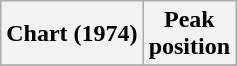<table class="wikitable sortable plainrowheaders" style="text-align:center">
<tr>
<th scope="col">Chart (1974)</th>
<th scope="col">Peak<br>position</th>
</tr>
<tr>
</tr>
</table>
